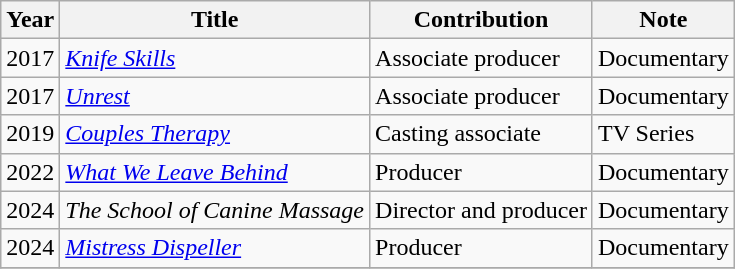<table class="wikitable sortable">
<tr>
<th>Year</th>
<th>Title</th>
<th>Contribution</th>
<th>Note</th>
</tr>
<tr>
<td>2017</td>
<td><em><a href='#'>Knife Skills</a></em></td>
<td>Associate producer</td>
<td>Documentary</td>
</tr>
<tr>
<td>2017</td>
<td><em><a href='#'>Unrest</a></em></td>
<td>Associate producer</td>
<td>Documentary</td>
</tr>
<tr>
<td>2019</td>
<td><em><a href='#'>Couples Therapy</a></em></td>
<td>Casting associate</td>
<td>TV Series</td>
</tr>
<tr>
<td>2022</td>
<td><em><a href='#'>What We Leave Behind</a></em></td>
<td>Producer</td>
<td>Documentary</td>
</tr>
<tr>
<td>2024</td>
<td><em>The School of Canine Massage</em></td>
<td>Director and producer</td>
<td>Documentary</td>
</tr>
<tr>
<td>2024</td>
<td><em><a href='#'>Mistress Dispeller</a></em></td>
<td>Producer</td>
<td>Documentary</td>
</tr>
<tr>
</tr>
</table>
